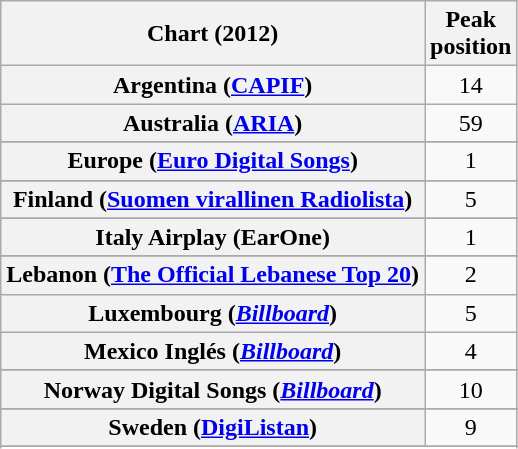<table class="wikitable plainrowheaders sortable" border="1">
<tr>
<th scope="col">Chart (2012)</th>
<th scope="col">Peak<br>position</th>
</tr>
<tr>
<th scope="row">Argentina (<a href='#'>CAPIF</a>)</th>
<td style="text-align:center;">14</td>
</tr>
<tr>
<th scope="row">Australia (<a href='#'>ARIA</a>)</th>
<td align="center">59</td>
</tr>
<tr>
</tr>
<tr>
</tr>
<tr>
</tr>
<tr>
</tr>
<tr>
</tr>
<tr>
</tr>
<tr>
<th scope="row">Europe (<a href='#'>Euro Digital Songs</a>)</th>
<td align="center">1</td>
</tr>
<tr>
</tr>
<tr>
<th scope="row">Finland (<a href='#'>Suomen virallinen Radiolista</a>)</th>
<td align="center">5</td>
</tr>
<tr>
</tr>
<tr>
</tr>
<tr>
</tr>
<tr>
</tr>
<tr>
</tr>
<tr>
<th scope="row">Italy Airplay (EarOne)</th>
<td style="text-align:center;">1</td>
</tr>
<tr>
</tr>
<tr>
<th scope="row">Lebanon (<a href='#'>The Official Lebanese Top 20</a>)</th>
<td style="text-align:center;">2</td>
</tr>
<tr>
<th scope="row">Luxembourg (<em><a href='#'>Billboard</a></em>)</th>
<td style="text-align:center;">5</td>
</tr>
<tr>
<th scope="row">Mexico Inglés (<a href='#'><em>Billboard</em></a>)</th>
<td align="center">4</td>
</tr>
<tr>
</tr>
<tr>
</tr>
<tr>
</tr>
<tr>
<th scope="row">Norway Digital Songs (<em><a href='#'>Billboard</a></em>)</th>
<td align="center">10</td>
</tr>
<tr>
</tr>
<tr>
</tr>
<tr>
</tr>
<tr>
<th scope="row">Sweden (<a href='#'>DigiListan</a>)</th>
<td style="text-align:center;">9</td>
</tr>
<tr>
</tr>
<tr>
</tr>
<tr>
</tr>
</table>
